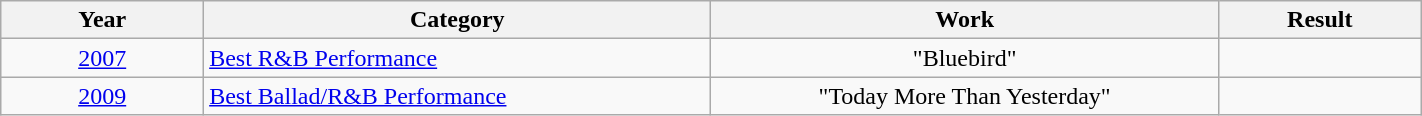<table | width="75%" class="wikitable sortable">
<tr>
<th width="10%">Year</th>
<th width="25%">Category</th>
<th width="25%">Work</th>
<th width="10%">Result</th>
</tr>
<tr>
<td align="center"><a href='#'>2007</a></td>
<td><a href='#'>Best R&B Performance</a></td>
<td align="center">"Bluebird"</td>
<td></td>
</tr>
<tr>
<td align="center"><a href='#'>2009</a></td>
<td><a href='#'>Best Ballad/R&B Performance</a></td>
<td align="center">"Today More Than Yesterday"</td>
<td></td>
</tr>
</table>
